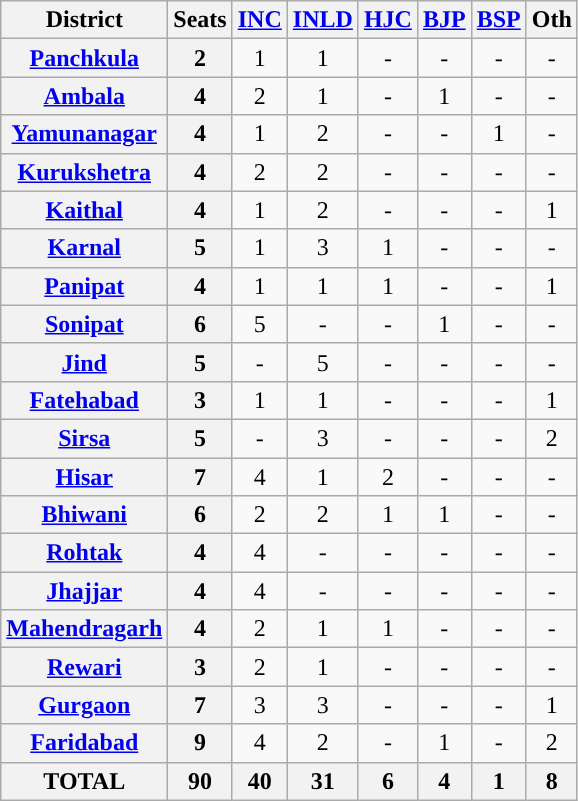<table class="wikitable" style="text-align:center;">
<tr>
<th>District</th>
<th>Seats</th>
<th><a href='#'>INC</a></th>
<th><a href='#'>INLD</a></th>
<th><a href='#'>HJC</a></th>
<th><a href='#'>BJP</a></th>
<th><a href='#'>BSP</a></th>
<th>Oth</th>
</tr>
<tr>
<th><a href='#'>Panchkula</a></th>
<th>2</th>
<td>1</td>
<td>1</td>
<td>-</td>
<td>-</td>
<td>-</td>
<td>-</td>
</tr>
<tr>
<th><a href='#'>Ambala</a></th>
<th>4</th>
<td style="background:">2</td>
<td>1</td>
<td>-</td>
<td>1</td>
<td>-</td>
<td>-</td>
</tr>
<tr>
<th><a href='#'>Yamunanagar</a></th>
<th>4</th>
<td>1</td>
<td style="background:">2</td>
<td>-</td>
<td>-</td>
<td>1</td>
<td>-</td>
</tr>
<tr>
<th><a href='#'>Kurukshetra</a></th>
<th>4</th>
<td>2</td>
<td>2</td>
<td>-</td>
<td>-</td>
<td>-</td>
<td>-</td>
</tr>
<tr>
<th><a href='#'>Kaithal</a></th>
<th>4</th>
<td>1</td>
<td style="background:">2</td>
<td>-</td>
<td>-</td>
<td>-</td>
<td>1</td>
</tr>
<tr>
<th><a href='#'>Karnal</a></th>
<th>5</th>
<td>1</td>
<td style="background:">3</td>
<td>1</td>
<td>-</td>
<td>-</td>
<td>-</td>
</tr>
<tr>
<th><a href='#'>Panipat</a></th>
<th>4</th>
<td>1</td>
<td>1</td>
<td>1</td>
<td>-</td>
<td>-</td>
<td>1</td>
</tr>
<tr>
<th><a href='#'>Sonipat</a></th>
<th>6</th>
<td style="background:">5</td>
<td>-</td>
<td>-</td>
<td>1</td>
<td>-</td>
<td>-</td>
</tr>
<tr>
<th><a href='#'>Jind</a></th>
<th>5</th>
<td>-</td>
<td style="background:">5</td>
<td>-</td>
<td>-</td>
<td>-</td>
<td>-</td>
</tr>
<tr>
<th><a href='#'>Fatehabad</a></th>
<th>3</th>
<td>1</td>
<td>1</td>
<td>-</td>
<td>-</td>
<td>-</td>
<td>1</td>
</tr>
<tr>
<th><a href='#'>Sirsa</a></th>
<th>5</th>
<td>-</td>
<td style="background:">3</td>
<td>-</td>
<td>-</td>
<td>-</td>
<td>2</td>
</tr>
<tr>
<th><a href='#'>Hisar</a></th>
<th>7</th>
<td style="background:">4</td>
<td>1</td>
<td>2</td>
<td>-</td>
<td>-</td>
<td>-</td>
</tr>
<tr>
<th><a href='#'>Bhiwani</a></th>
<th>6</th>
<td>2</td>
<td>2</td>
<td>1</td>
<td>1</td>
<td>-</td>
<td>-</td>
</tr>
<tr>
<th><a href='#'>Rohtak</a></th>
<th>4</th>
<td style="background:">4</td>
<td>-</td>
<td>-</td>
<td>-</td>
<td>-</td>
<td>-</td>
</tr>
<tr>
<th><a href='#'>Jhajjar</a></th>
<th>4</th>
<td style="background:">4</td>
<td>-</td>
<td>-</td>
<td>-</td>
<td>-</td>
<td>-</td>
</tr>
<tr>
<th><a href='#'>Mahendragarh</a></th>
<th>4</th>
<td style="background:">2</td>
<td>1</td>
<td>1</td>
<td>-</td>
<td>-</td>
<td>-</td>
</tr>
<tr>
<th><a href='#'>Rewari</a></th>
<th>3</th>
<td style="background:">2</td>
<td>1</td>
<td>-</td>
<td>-</td>
<td>-</td>
<td>-</td>
</tr>
<tr>
<th><a href='#'>Gurgaon</a></th>
<th>7</th>
<td>3</td>
<td>3</td>
<td>-</td>
<td>-</td>
<td>-</td>
<td>1</td>
</tr>
<tr>
<th><a href='#'>Faridabad</a></th>
<th>9</th>
<td style="background:">4</td>
<td>2</td>
<td>-</td>
<td>1</td>
<td>-</td>
<td>2</td>
</tr>
<tr>
<th>TOTAL</th>
<th>90</th>
<th>40</th>
<th>31</th>
<th>6</th>
<th>4</th>
<th>1</th>
<th>8</th>
</tr>
</table>
